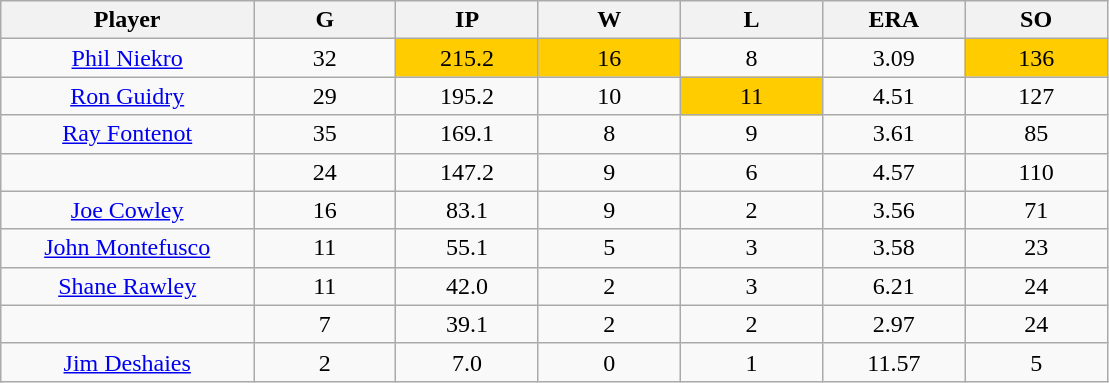<table class="wikitable sortable">
<tr>
<th bgcolor="#DDDDFF" width="16%">Player</th>
<th bgcolor="#DDDDFF" width="9%">G</th>
<th bgcolor="#DDDDFF" width="9%">IP</th>
<th bgcolor="#DDDDFF" width="9%">W</th>
<th bgcolor="#DDDDFF" width="9%">L</th>
<th bgcolor="#DDDDFF" width="9%">ERA</th>
<th bgcolor="#DDDDFF" width="9%">SO</th>
</tr>
<tr align="center">
<td><a href='#'>Phil Niekro</a></td>
<td>32</td>
<td style="background:#fc0;">215.2</td>
<td style="background:#fc0;">16</td>
<td>8</td>
<td>3.09</td>
<td style="background:#fc0;">136</td>
</tr>
<tr align="center">
<td><a href='#'>Ron Guidry</a></td>
<td>29</td>
<td>195.2</td>
<td>10</td>
<td style="background:#fc0;">11</td>
<td>4.51</td>
<td>127</td>
</tr>
<tr align="center">
<td><a href='#'>Ray Fontenot</a></td>
<td>35</td>
<td>169.1</td>
<td>8</td>
<td>9</td>
<td>3.61</td>
<td>85</td>
</tr>
<tr align="center">
<td></td>
<td>24</td>
<td>147.2</td>
<td>9</td>
<td>6</td>
<td>4.57</td>
<td>110</td>
</tr>
<tr align="center">
<td><a href='#'>Joe Cowley</a></td>
<td>16</td>
<td>83.1</td>
<td>9</td>
<td>2</td>
<td>3.56</td>
<td>71</td>
</tr>
<tr align="center">
<td><a href='#'>John Montefusco</a></td>
<td>11</td>
<td>55.1</td>
<td>5</td>
<td>3</td>
<td>3.58</td>
<td>23</td>
</tr>
<tr align="center">
<td><a href='#'>Shane Rawley</a></td>
<td>11</td>
<td>42.0</td>
<td>2</td>
<td>3</td>
<td>6.21</td>
<td>24</td>
</tr>
<tr align="center">
<td></td>
<td>7</td>
<td>39.1</td>
<td>2</td>
<td>2</td>
<td>2.97</td>
<td>24</td>
</tr>
<tr align="center">
<td><a href='#'>Jim Deshaies</a></td>
<td>2</td>
<td>7.0</td>
<td>0</td>
<td>1</td>
<td>11.57</td>
<td>5</td>
</tr>
</table>
